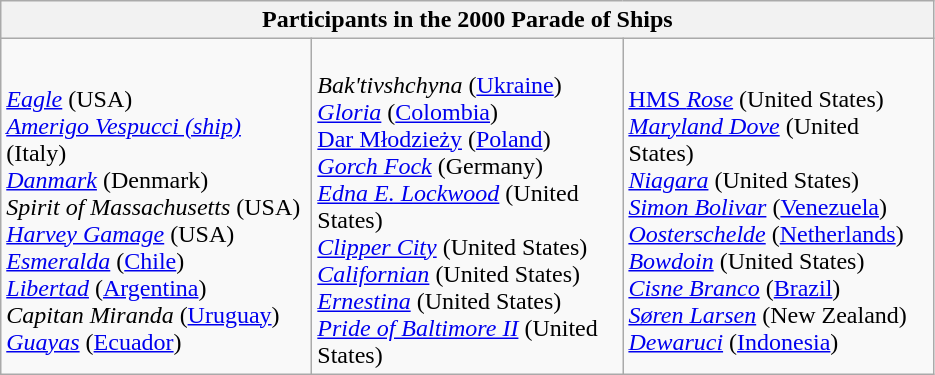<table class="wikitable">
<tr>
<th colspan="3">Participants in the 2000 Parade of Ships</th>
</tr>
<tr>
<td style="width:200px;"><br><a href='#'><em>Eagle</em></a> (USA)<br>
<em><a href='#'>Amerigo Vespucci (ship)</a></em> (Italy)<br>
<a href='#'><em>Danmark</em></a> (Denmark)<br>
<em>Spirit of Massachusetts</em> (USA)<br> 
<em><a href='#'>Harvey Gamage</a></em> (USA)<br>
<a href='#'><em>Esmeralda</em></a> (<a href='#'>Chile</a>)<br>
<a href='#'><em>Libertad</em></a> (<a href='#'>Argentina</a>)<br>
<em>Capitan Miranda</em> (<a href='#'>Uruguay</a>)<br>
<a href='#'><em>Guayas</em></a> (<a href='#'>Ecuador</a>)</td>
<td style="width:200px;"><br><em>Bak'tivshchyna</em> (<a href='#'>Ukraine</a>)<br>
<a href='#'><em>Gloria</em></a> (<a href='#'>Colombia</a>)<br>
<a href='#'>Dar Młodzieży</a> (<a href='#'>Poland</a>)<br>
<a href='#'><em>Gorch Fock</em></a> (Germany)<br>
<a href='#'><em>Edna E. Lockwood</em></a> (United States)<br>
<a href='#'><em>Clipper City</em></a> (United States)<br>
<a href='#'><em>Californian</em></a> (United States)<br>
<a href='#'><em>Ernestina</em></a> (United States)<br>
<a href='#'><em>Pride of Baltimore II</em></a> (United States)<br></td>
<td style="width:200px;"><br><a href='#'>HMS <em>Rose</em></a> (United States)<br>
<em><a href='#'>Maryland Dove</a></em> (United States)<br>
<a href='#'><em>Niagara</em></a> (United States)<br>
<em><a href='#'>Simon Bolivar</a></em> (<a href='#'>Venezuela</a>)<br>
<a href='#'><em>Oosterschelde</em></a> (<a href='#'>Netherlands</a>)<br>
<a href='#'><em>Bowdoin</em></a> (United States)<br>
<em><a href='#'>Cisne Branco</a></em> (<a href='#'>Brazil</a>)<br>
<em><a href='#'>Søren Larsen</a></em> (New Zealand)<br>
<em><a href='#'>Dewaruci</a></em> (<a href='#'>Indonesia</a>)</td>
</tr>
</table>
